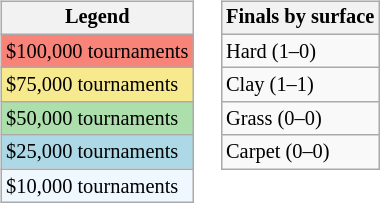<table>
<tr valign=top>
<td><br><table class=wikitable style="font-size:85%">
<tr>
<th>Legend</th>
</tr>
<tr style="background:#f88379;">
<td>$100,000 tournaments</td>
</tr>
<tr style="background:#f7e98e;">
<td>$75,000 tournaments</td>
</tr>
<tr style="background:#addfad;">
<td>$50,000 tournaments</td>
</tr>
<tr style="background:lightblue;">
<td>$25,000 tournaments</td>
</tr>
<tr style="background:#f0f8ff;">
<td>$10,000 tournaments</td>
</tr>
</table>
</td>
<td><br><table class=wikitable style="font-size:85%">
<tr>
<th>Finals by surface</th>
</tr>
<tr>
<td>Hard (1–0)</td>
</tr>
<tr>
<td>Clay (1–1)</td>
</tr>
<tr>
<td>Grass (0–0)</td>
</tr>
<tr>
<td>Carpet (0–0)</td>
</tr>
</table>
</td>
</tr>
</table>
